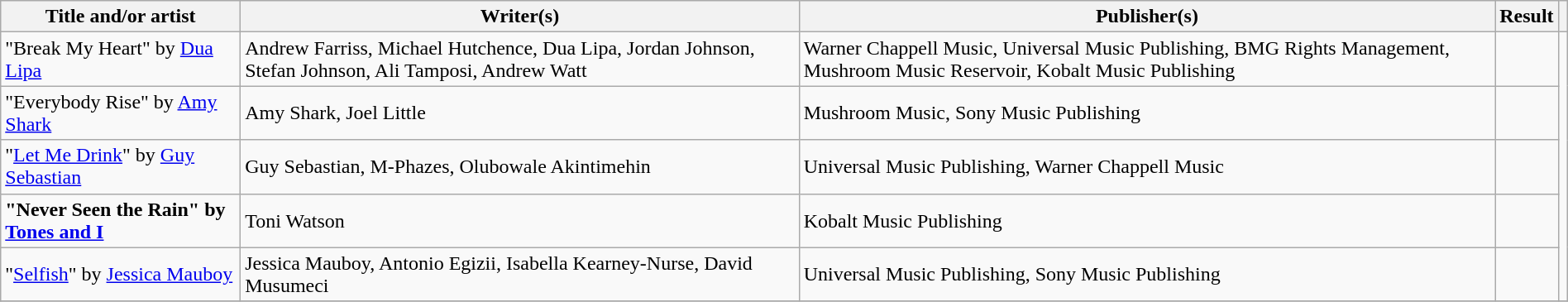<table class="wikitable" width=100%>
<tr>
<th scope="col">Title and/or artist</th>
<th scope="col">Writer(s)</th>
<th scope="col">Publisher(s)</th>
<th scope="col">Result</th>
<th scope="col"></th>
</tr>
<tr>
<td>"Break My Heart" by <a href='#'>Dua Lipa</a></td>
<td>Andrew Farriss, Michael Hutchence, Dua Lipa, Jordan Johnson, Stefan Johnson, Ali Tamposi, Andrew Watt</td>
<td>Warner Chappell Music, Universal Music Publishing, BMG Rights Management, Mushroom Music  Reservoir, Kobalt Music Publishing</td>
<td></td>
<td rowspan="5"><br></td>
</tr>
<tr>
<td>"Everybody Rise" by <a href='#'>Amy Shark</a></td>
<td>Amy Shark, Joel Little</td>
<td>Mushroom Music, Sony Music Publishing</td>
<td></td>
</tr>
<tr>
<td>"<a href='#'>Let Me Drink</a>" by <a href='#'>Guy Sebastian</a></td>
<td>Guy Sebastian, M-Phazes, Olubowale Akintimehin</td>
<td>Universal Music Publishing, Warner Chappell Music</td>
<td></td>
</tr>
<tr>
<td><strong>"Never Seen the Rain" by <a href='#'>Tones and I</a></strong></td>
<td>Toni Watson</td>
<td>Kobalt Music Publishing</td>
<td></td>
</tr>
<tr>
<td>"<a href='#'>Selfish</a>" by <a href='#'>Jessica Mauboy</a></td>
<td>Jessica Mauboy, Antonio Egizii, Isabella Kearney-Nurse, David Musumeci</td>
<td>Universal Music Publishing, Sony Music Publishing</td>
<td></td>
</tr>
<tr>
</tr>
</table>
